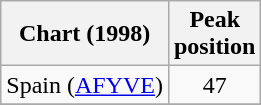<table class="wikitable">
<tr>
<th align="center">Chart (1998)</th>
<th align="center">Peak<br>position</th>
</tr>
<tr>
<td align="left">Spain (<a href='#'>AFYVE</a>)</td>
<td align="center">47</td>
</tr>
<tr>
</tr>
</table>
